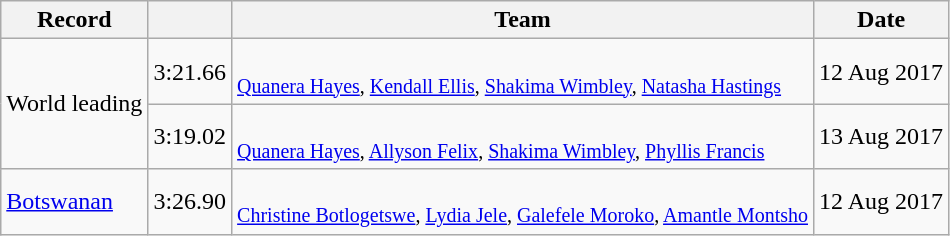<table class="wikitable">
<tr>
<th>Record</th>
<th></th>
<th>Team</th>
<th>Date</th>
</tr>
<tr>
<td rowspan=2>World leading</td>
<td>3:21.66</td>
<td><br><small><a href='#'>Quanera Hayes</a>, <a href='#'>Kendall Ellis</a>, <a href='#'>Shakima Wimbley</a>, <a href='#'>Natasha Hastings</a></small></td>
<td align=right>12 Aug 2017</td>
</tr>
<tr>
<td>3:19.02</td>
<td><br><small><a href='#'>Quanera Hayes</a>, <a href='#'>Allyson Felix</a>, <a href='#'>Shakima Wimbley</a>, <a href='#'>Phyllis Francis</a></small></td>
<td align=right>13 Aug 2017</td>
</tr>
<tr>
<td><a href='#'>Botswanan</a></td>
<td>3:26.90</td>
<td><br><small><a href='#'>Christine Botlogetswe</a>, <a href='#'>Lydia Jele</a>, <a href='#'>Galefele Moroko</a>, <a href='#'>Amantle Montsho</a></small></td>
<td align=right>12 Aug 2017</td>
</tr>
</table>
